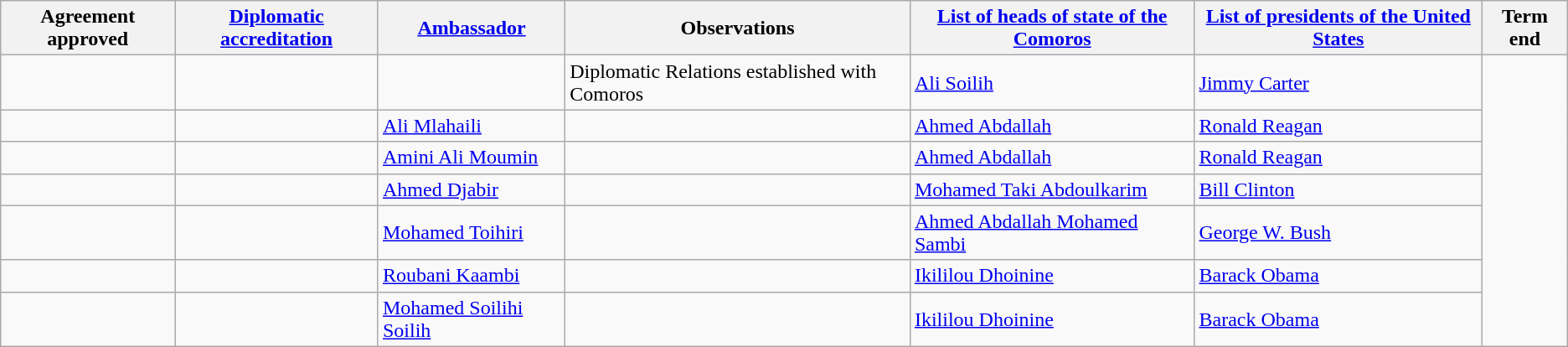<table class="wikitable sortable">
<tr>
<th>Agreement approved</th>
<th><a href='#'>Diplomatic accreditation</a></th>
<th><a href='#'>Ambassador</a></th>
<th>Observations</th>
<th><a href='#'>List of heads of state of the Comoros</a></th>
<th><a href='#'>List of presidents of the United States</a></th>
<th>Term end</th>
</tr>
<tr>
<td></td>
<td></td>
<td></td>
<td>Diplomatic Relations established with Comoros</td>
<td><a href='#'>Ali Soilih</a></td>
<td><a href='#'>Jimmy Carter</a></td>
</tr>
<tr>
<td></td>
<td></td>
<td><a href='#'>Ali Mlahaili</a></td>
<td></td>
<td><a href='#'>Ahmed Abdallah</a></td>
<td><a href='#'>Ronald Reagan</a></td>
</tr>
<tr>
<td></td>
<td></td>
<td><a href='#'>Amini Ali Moumin</a></td>
<td></td>
<td><a href='#'>Ahmed Abdallah</a></td>
<td><a href='#'>Ronald Reagan</a></td>
</tr>
<tr>
<td></td>
<td></td>
<td><a href='#'>Ahmed Djabir</a></td>
<td></td>
<td><a href='#'>Mohamed Taki Abdoulkarim</a></td>
<td><a href='#'>Bill Clinton</a></td>
</tr>
<tr>
<td></td>
<td></td>
<td><a href='#'>Mohamed Toihiri</a></td>
<td></td>
<td><a href='#'>Ahmed Abdallah Mohamed Sambi</a></td>
<td><a href='#'>George W. Bush</a></td>
</tr>
<tr>
<td></td>
<td></td>
<td><a href='#'>Roubani Kaambi</a></td>
<td></td>
<td><a href='#'>Ikililou Dhoinine</a></td>
<td><a href='#'>Barack Obama</a></td>
</tr>
<tr>
<td></td>
<td></td>
<td><a href='#'>Mohamed Soilihi Soilih</a></td>
<td></td>
<td><a href='#'>Ikililou Dhoinine</a></td>
<td><a href='#'>Barack Obama</a></td>
</tr>
</table>
